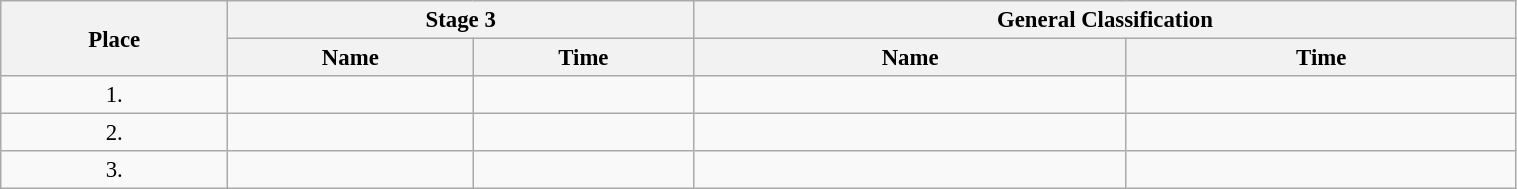<table class=wikitable style="font-size:95%" width="80%">
<tr>
<th rowspan="2">Place</th>
<th colspan="2">Stage 3</th>
<th colspan="2">General Classification</th>
</tr>
<tr>
<th>Name</th>
<th>Time</th>
<th>Name</th>
<th>Time</th>
</tr>
<tr>
<td align="center">1.</td>
<td></td>
<td></td>
<td></td>
<td></td>
</tr>
<tr>
<td align="center">2.</td>
<td></td>
<td></td>
<td></td>
<td></td>
</tr>
<tr>
<td align="center">3.</td>
<td></td>
<td></td>
<td></td>
<td></td>
</tr>
</table>
